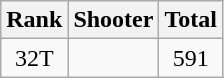<table class=wikitable style="text-align:center">
<tr>
<th>Rank</th>
<th>Shooter</th>
<th>Total</th>
</tr>
<tr>
<td>32T</td>
<td align=left></td>
<td>591</td>
</tr>
</table>
